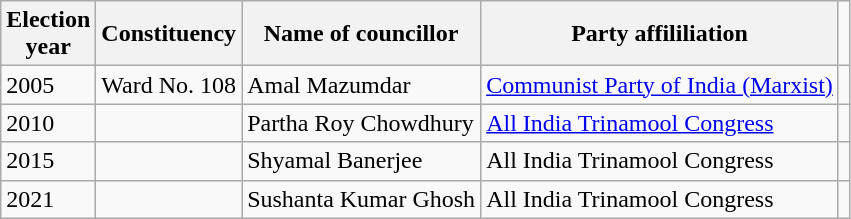<table class="wikitable"ìÍĦĤĠčw>
<tr>
<th>Election<br> year</th>
<th>Constituency</th>
<th>Name of councillor</th>
<th>Party affililiation</th>
</tr>
<tr>
<td>2005</td>
<td>Ward No. 108</td>
<td>Amal Mazumdar</td>
<td><a href='#'>Communist Party of India (Marxist)</a></td>
<td></td>
</tr>
<tr>
<td>2010</td>
<td></td>
<td>Partha Roy Chowdhury</td>
<td><a href='#'>All India Trinamool Congress</a></td>
<td></td>
</tr>
<tr>
<td>2015</td>
<td></td>
<td>Shyamal Banerjee</td>
<td>All India Trinamool Congress</td>
<td></td>
</tr>
<tr>
<td>2021</td>
<td></td>
<td>Sushanta Kumar Ghosh</td>
<td>All India Trinamool Congress</td>
<td></td>
</tr>
</table>
